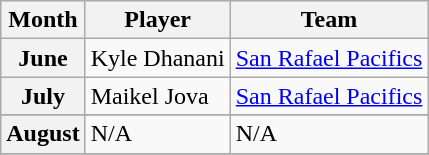<table class="wikitable">
<tr>
<th>Month</th>
<th>Player</th>
<th>Team</th>
</tr>
<tr>
<th>June</th>
<td>Kyle Dhanani</td>
<td><a href='#'>San Rafael Pacifics</a></td>
</tr>
<tr>
<th>July</th>
<td>Maikel Jova</td>
<td><a href='#'>San Rafael Pacifics</a></td>
</tr>
<tr>
</tr>
<tr>
<th>August</th>
<td>N/A</td>
<td>N/A</td>
</tr>
<tr>
</tr>
</table>
